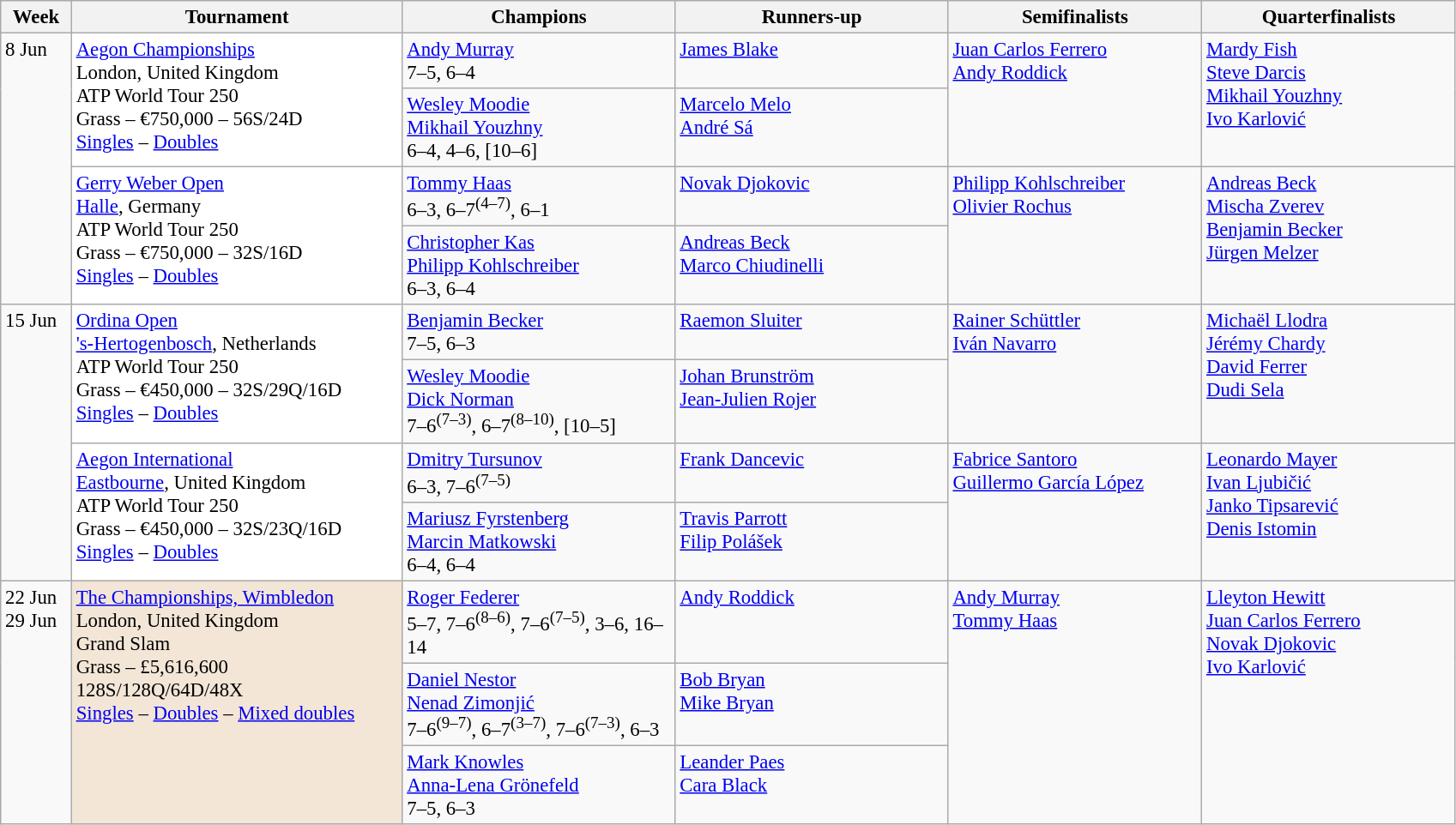<table class=wikitable style=font-size:95%>
<tr>
<th style="width:48px;">Week</th>
<th style="width:250px;">Tournament</th>
<th style="width:205px;">Champions</th>
<th style="width:205px;">Runners-up</th>
<th style="width:190px;">Semifinalists</th>
<th style="width:190px;">Quarterfinalists</th>
</tr>
<tr valign=top>
<td rowspan=4>8 Jun</td>
<td style="background:#ffffff;" rowspan=2><a href='#'>Aegon Championships</a><br> London, United Kingdom<br>ATP World Tour 250<br>Grass – €750,000 – 56S/24D<br><a href='#'>Singles</a> – <a href='#'>Doubles</a></td>
<td> <a href='#'>Andy Murray</a><br>7–5, 6–4</td>
<td> <a href='#'>James Blake</a></td>
<td rowspan=2> <a href='#'>Juan Carlos Ferrero</a><br> <a href='#'>Andy Roddick</a></td>
<td rowspan=2> <a href='#'>Mardy Fish</a><br> <a href='#'>Steve Darcis</a><br>  <a href='#'>Mikhail Youzhny</a><br> <a href='#'>Ivo Karlović</a></td>
</tr>
<tr valign=top>
<td> <a href='#'>Wesley Moodie</a><br> <a href='#'>Mikhail Youzhny</a><br>6–4, 4–6, [10–6]</td>
<td> <a href='#'>Marcelo Melo</a><br> <a href='#'>André Sá</a></td>
</tr>
<tr valign=top>
<td style="background:#ffffff;" rowspan=2><a href='#'>Gerry Weber Open</a><br> <a href='#'>Halle</a>, Germany<br>ATP World Tour 250<br>Grass – €750,000 – 32S/16D<br><a href='#'>Singles</a> – <a href='#'>Doubles</a></td>
<td> <a href='#'>Tommy Haas</a><br>6–3, 6–7<sup>(4–7)</sup>, 6–1</td>
<td> <a href='#'>Novak Djokovic</a></td>
<td rowspan=2> <a href='#'>Philipp Kohlschreiber</a><br> <a href='#'>Olivier Rochus</a></td>
<td rowspan=2> <a href='#'>Andreas Beck</a><br> <a href='#'>Mischa Zverev</a><br> <a href='#'>Benjamin Becker</a><br> <a href='#'>Jürgen Melzer</a></td>
</tr>
<tr valign=top>
<td> <a href='#'>Christopher Kas</a><br> <a href='#'>Philipp Kohlschreiber</a><br>6–3, 6–4</td>
<td> <a href='#'>Andreas Beck</a><br> <a href='#'>Marco Chiudinelli</a></td>
</tr>
<tr valign=top>
<td rowspan=4>15 Jun</td>
<td style="background:#ffffff;" rowspan=2><a href='#'>Ordina Open</a><br> <a href='#'>'s-Hertogenbosch</a>, Netherlands<br>ATP World Tour 250<br>Grass – €450,000 – 32S/29Q/16D<br><a href='#'>Singles</a> – <a href='#'>Doubles</a></td>
<td> <a href='#'>Benjamin Becker</a><br>7–5, 6–3</td>
<td> <a href='#'>Raemon Sluiter</a></td>
<td rowspan=2> <a href='#'>Rainer Schüttler</a><br> <a href='#'>Iván Navarro</a></td>
<td rowspan=2> <a href='#'>Michaël Llodra</a><br> <a href='#'>Jérémy Chardy</a><br> <a href='#'>David Ferrer</a><br> <a href='#'>Dudi Sela</a></td>
</tr>
<tr valign=top>
<td> <a href='#'>Wesley Moodie</a><br> <a href='#'>Dick Norman</a><br>7–6<sup>(7–3)</sup>, 6–7<sup>(8–10)</sup>, [10–5]</td>
<td> <a href='#'>Johan Brunström</a><br> <a href='#'>Jean-Julien Rojer</a></td>
</tr>
<tr valign=top>
<td style="background:#ffffff;" rowspan=2><a href='#'>Aegon International</a><br> <a href='#'>Eastbourne</a>, United Kingdom<br>ATP World Tour 250<br>Grass – €450,000 – 32S/23Q/16D<br><a href='#'>Singles</a> – <a href='#'>Doubles</a></td>
<td> <a href='#'>Dmitry Tursunov</a><br>6–3, 7–6<sup>(7–5)</sup></td>
<td> <a href='#'>Frank Dancevic</a></td>
<td rowspan=2> <a href='#'>Fabrice Santoro</a><br> <a href='#'>Guillermo García López</a></td>
<td rowspan=2> <a href='#'>Leonardo Mayer</a><br> <a href='#'>Ivan Ljubičić</a><br> <a href='#'>Janko Tipsarević</a><br> <a href='#'>Denis Istomin</a></td>
</tr>
<tr valign=top>
<td> <a href='#'>Mariusz Fyrstenberg</a><br> <a href='#'>Marcin Matkowski</a><br>6–4, 6–4</td>
<td> <a href='#'>Travis Parrott</a><br> <a href='#'>Filip Polášek</a></td>
</tr>
<tr valign=top>
<td rowspan=22>22 Jun<br>29 Jun</td>
<td style="background:#f3e6d7;" rowspan=3><a href='#'>The Championships, Wimbledon</a><br> London, United Kingdom<br>Grand Slam<br>Grass – £5,616,600<br>128S/128Q/64D/48X<br><a href='#'>Singles</a> – <a href='#'>Doubles</a> – <a href='#'>Mixed doubles</a></td>
<td> <a href='#'>Roger Federer</a><br>5–7, 7–6<sup>(8–6)</sup>, 7–6<sup>(7–5)</sup>, 3–6, 16–14</td>
<td> <a href='#'>Andy Roddick</a></td>
<td rowspan=3> <a href='#'>Andy Murray</a><br> <a href='#'>Tommy Haas</a></td>
<td rowspan=3> <a href='#'>Lleyton Hewitt</a><br> <a href='#'>Juan Carlos Ferrero</a><br>   <a href='#'>Novak Djokovic</a><br> <a href='#'>Ivo Karlović</a></td>
</tr>
<tr valign=top>
<td> <a href='#'>Daniel Nestor</a><br> <a href='#'>Nenad Zimonjić</a><br>7–6<sup>(9–7)</sup>, 6–7<sup>(3–7)</sup>, 7–6<sup>(7–3)</sup>, 6–3</td>
<td> <a href='#'>Bob Bryan</a><br> <a href='#'>Mike Bryan</a></td>
</tr>
<tr valign=top>
<td> <a href='#'>Mark Knowles</a><br> <a href='#'>Anna-Lena Grönefeld</a><br>7–5, 6–3</td>
<td> <a href='#'>Leander Paes</a><br> <a href='#'>Cara Black</a></td>
</tr>
</table>
